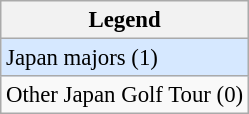<table class="wikitable" style="font-size:95%;">
<tr>
<th>Legend</th>
</tr>
<tr style="background:#D6E8FF;">
<td>Japan majors (1)</td>
</tr>
<tr>
<td>Other Japan Golf Tour (0)</td>
</tr>
</table>
